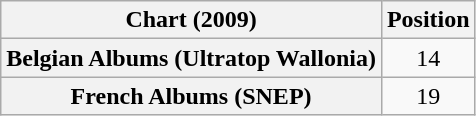<table class="wikitable sortable plainrowheaders" style="text-align:center">
<tr>
<th scope="col">Chart (2009)</th>
<th scope="col">Position</th>
</tr>
<tr>
<th scope="row">Belgian Albums (Ultratop Wallonia)</th>
<td>14</td>
</tr>
<tr>
<th scope="row">French Albums (SNEP)</th>
<td>19</td>
</tr>
</table>
